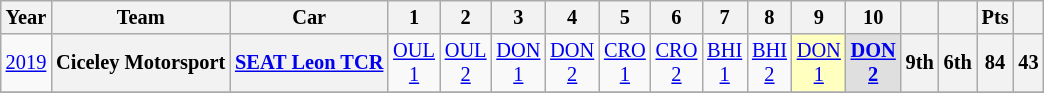<table class="wikitable" style="text-align:center; font-size:85%">
<tr>
<th>Year</th>
<th>Team</th>
<th>Car</th>
<th>1</th>
<th>2</th>
<th>3</th>
<th>4</th>
<th>5</th>
<th>6</th>
<th>7</th>
<th>8</th>
<th>9</th>
<th>10</th>
<th></th>
<th></th>
<th>Pts</th>
<th></th>
</tr>
<tr>
<td><a href='#'>2019</a></td>
<th nowrap>Ciceley Motorsport</th>
<th nowrap><a href='#'>SEAT Leon TCR</a></th>
<td style="background:#;"><a href='#'>OUL<br>1</a></td>
<td style="background:#;"><a href='#'>OUL<br>2</a></td>
<td style="background:#;"><a href='#'>DON<br>1</a></td>
<td style="background:#;"><a href='#'>DON<br>2</a></td>
<td style="background:#;"><a href='#'>CRO<br>1</a></td>
<td style="background:#;"><a href='#'>CRO<br>2</a></td>
<td style="background:#;"><a href='#'>BHI<br>1</a></td>
<td style="background:#;"><a href='#'>BHI<br>2</a></td>
<td style="background:#FFFFBF;"><a href='#'>DON<br>1</a><br></td>
<td style="background:#DFDFDF;"><strong><a href='#'>DON<br>2</a></strong><br></td>
<th>9th</th>
<th>6th</th>
<th>84</th>
<th>43</th>
</tr>
<tr>
</tr>
</table>
